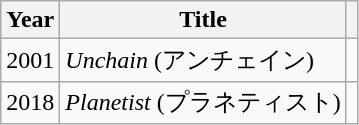<table class="wikitable">
<tr>
<th>Year</th>
<th>Title</th>
<th scope="col"></th>
</tr>
<tr>
<td>2001</td>
<td><em>Unchain</em> (アンチェイン)</td>
<td></td>
</tr>
<tr>
<td>2018</td>
<td><em>Planetist</em> (プラネティスト)</td>
<td></td>
</tr>
</table>
